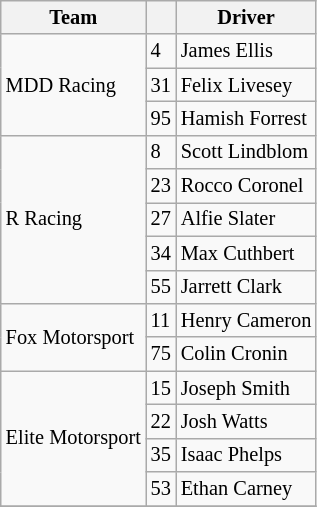<table class="wikitable" style="font-size: 85%">
<tr>
<th>Team</th>
<th></th>
<th>Driver</th>
</tr>
<tr>
<td rowspan=3>MDD Racing</td>
<td>4</td>
<td> James Ellis</td>
</tr>
<tr>
<td>31</td>
<td> Felix Livesey</td>
</tr>
<tr>
<td>95</td>
<td> Hamish Forrest</td>
</tr>
<tr>
<td rowspan=5>R Racing</td>
<td>8</td>
<td> Scott Lindblom</td>
</tr>
<tr>
<td>23</td>
<td> Rocco Coronel</td>
</tr>
<tr>
<td>27</td>
<td> Alfie Slater</td>
</tr>
<tr>
<td>34</td>
<td> Max Cuthbert</td>
</tr>
<tr>
<td>55</td>
<td> Jarrett Clark</td>
</tr>
<tr>
<td rowspan=2>Fox Motorsport</td>
<td>11</td>
<td> Henry Cameron</td>
</tr>
<tr>
<td>75</td>
<td> Colin Cronin</td>
</tr>
<tr>
<td rowspan=4>Elite Motorsport</td>
<td>15</td>
<td> Joseph Smith</td>
</tr>
<tr>
<td>22</td>
<td> Josh Watts</td>
</tr>
<tr>
<td>35</td>
<td> Isaac Phelps</td>
</tr>
<tr>
<td>53</td>
<td> Ethan Carney</td>
</tr>
<tr>
</tr>
</table>
